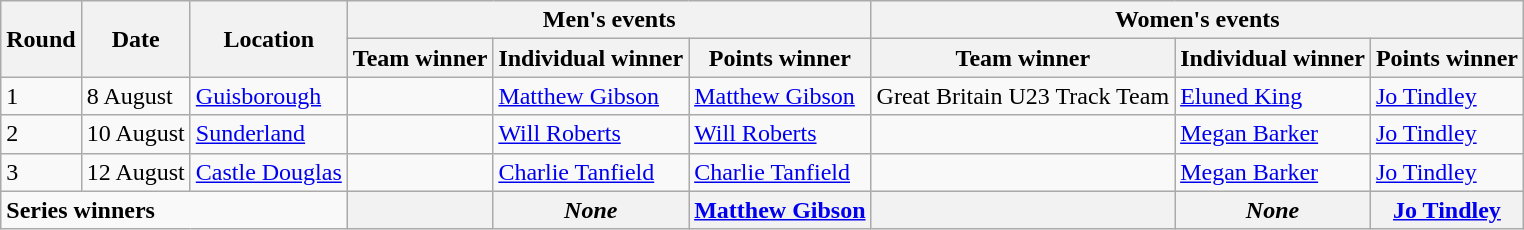<table class=wikitable>
<tr>
<th rowspan=2>Round</th>
<th rowspan=2>Date</th>
<th rowspan=2>Location</th>
<th colspan=3>Men's events</th>
<th colspan=3>Women's events</th>
</tr>
<tr>
<th>Team winner</th>
<th>Individual winner</th>
<th>Points winner</th>
<th>Team winner</th>
<th>Individual winner</th>
<th>Points winner</th>
</tr>
<tr>
<td>1</td>
<td>8 August</td>
<td><a href='#'>Guisborough</a></td>
<td></td>
<td><a href='#'>Matthew Gibson</a></td>
<td><a href='#'>Matthew Gibson</a></td>
<td>Great Britain U23 Track Team</td>
<td><a href='#'>Eluned King</a></td>
<td><a href='#'>Jo Tindley</a></td>
</tr>
<tr>
<td>2</td>
<td>10 August</td>
<td><a href='#'>Sunderland</a></td>
<td></td>
<td><a href='#'>Will Roberts</a></td>
<td><a href='#'>Will Roberts</a></td>
<td></td>
<td><a href='#'>Megan Barker</a></td>
<td><a href='#'>Jo Tindley</a></td>
</tr>
<tr>
<td>3</td>
<td>12 August</td>
<td><a href='#'>Castle Douglas</a></td>
<td></td>
<td><a href='#'>Charlie Tanfield</a></td>
<td><a href='#'>Charlie Tanfield</a></td>
<td></td>
<td><a href='#'>Megan Barker</a></td>
<td><a href='#'>Jo Tindley</a></td>
</tr>
<tr>
<td colspan="3"><strong>Series winners</strong></td>
<th></th>
<th><em>None</em></th>
<th><a href='#'>Matthew Gibson</a></th>
<th></th>
<th><em>None</em></th>
<th><a href='#'>Jo Tindley</a></th>
</tr>
</table>
